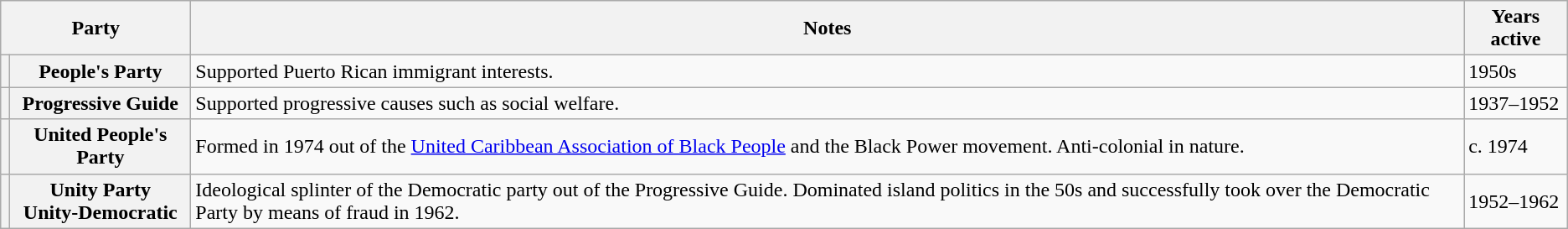<table class="wikitable plainrowheaders">
<tr>
<th colspan="2">Party</th>
<th>Notes</th>
<th>Years active</th>
</tr>
<tr>
<th></th>
<th>People's Party</th>
<td>Supported Puerto Rican immigrant interests.</td>
<td>1950s</td>
</tr>
<tr>
<th></th>
<th>Progressive Guide</th>
<td>Supported progressive causes such as social welfare.</td>
<td>1937–1952</td>
</tr>
<tr>
<th></th>
<th>United People's Party</th>
<td>Formed in 1974 out of the <a href='#'>United Caribbean Association of Black People</a> and the Black Power movement. Anti-colonial in nature.</td>
<td>c. 1974</td>
</tr>
<tr>
<th></th>
<th>Unity Party<br>Unity-Democratic</th>
<td>Ideological splinter of the Democratic party out of the Progressive Guide. Dominated island politics in the 50s and successfully took over the Democratic Party by means of fraud in 1962.</td>
<td>1952–1962</td>
</tr>
</table>
